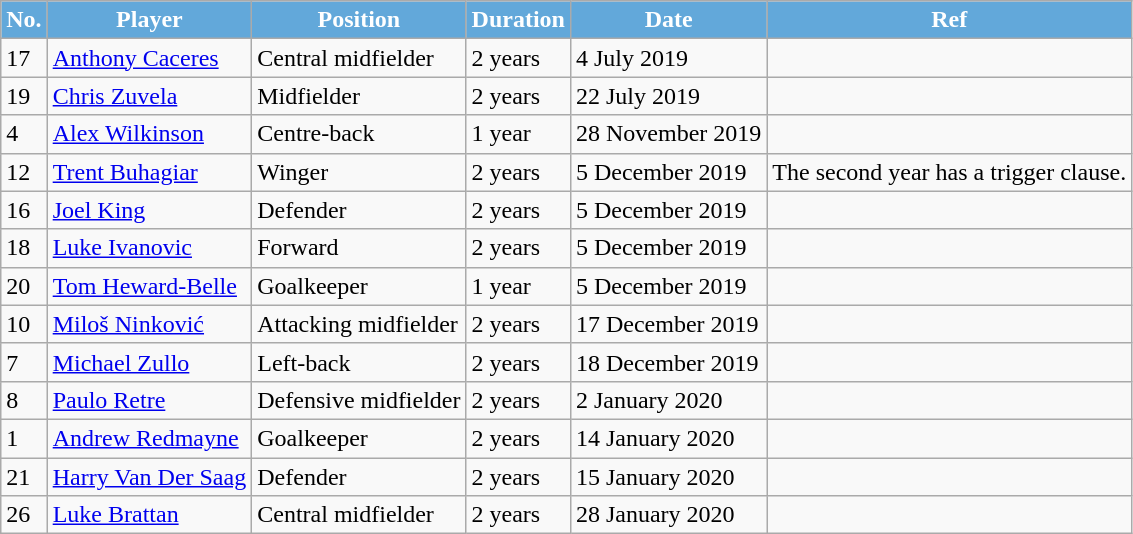<table class="wikitable plainrowheaders sortable" style="text-align:center; text-align:left">
<tr>
<th style="background:#62a8da;color:white; scope="col">No.</th>
<th style="background:#62a8da;color:white; scope="col">Player</th>
<th style="background:#62a8da;color:white; scope="col">Position</th>
<th style="background:#62a8da;color:white; scope="col">Duration</th>
<th style="background:#62a8da;color:white; scope="col">Date</th>
<th style="background:#62a8da;color:white; scope="col"  class="unsortable">Ref</th>
</tr>
<tr>
<td>17</td>
<td><a href='#'>Anthony Caceres</a></td>
<td>Central midfielder</td>
<td>2 years</td>
<td>4 July 2019</td>
<td></td>
</tr>
<tr>
<td>19</td>
<td><a href='#'>Chris Zuvela</a></td>
<td>Midfielder</td>
<td>2 years</td>
<td>22 July 2019</td>
<td></td>
</tr>
<tr>
<td>4</td>
<td><a href='#'>Alex Wilkinson</a></td>
<td>Centre-back</td>
<td>1 year</td>
<td>28 November 2019</td>
<td></td>
</tr>
<tr>
<td>12</td>
<td><a href='#'>Trent Buhagiar</a></td>
<td>Winger</td>
<td>2 years</td>
<td>5 December 2019</td>
<td>The second year has a trigger clause.</td>
</tr>
<tr>
<td>16</td>
<td><a href='#'>Joel King</a></td>
<td>Defender</td>
<td>2 years</td>
<td>5 December 2019</td>
<td></td>
</tr>
<tr>
<td>18</td>
<td><a href='#'>Luke Ivanovic</a></td>
<td>Forward</td>
<td>2 years</td>
<td>5 December 2019</td>
<td></td>
</tr>
<tr>
<td>20</td>
<td><a href='#'>Tom Heward-Belle</a></td>
<td>Goalkeeper</td>
<td>1 year</td>
<td>5 December 2019</td>
<td></td>
</tr>
<tr>
<td>10</td>
<td> <a href='#'>Miloš Ninković</a></td>
<td>Attacking midfielder</td>
<td>2 years</td>
<td>17 December 2019</td>
<td></td>
</tr>
<tr>
<td>7</td>
<td><a href='#'>Michael Zullo</a></td>
<td>Left-back</td>
<td>2 years</td>
<td>18 December 2019</td>
<td></td>
</tr>
<tr>
<td>8</td>
<td><a href='#'>Paulo Retre</a></td>
<td>Defensive midfielder</td>
<td>2 years</td>
<td>2 January 2020</td>
<td></td>
</tr>
<tr>
<td>1</td>
<td><a href='#'>Andrew Redmayne</a></td>
<td>Goalkeeper</td>
<td>2 years</td>
<td>14 January 2020</td>
<td></td>
</tr>
<tr>
<td>21</td>
<td><a href='#'>Harry Van Der Saag</a></td>
<td>Defender</td>
<td>2 years</td>
<td>15 January 2020</td>
<td></td>
</tr>
<tr>
<td>26</td>
<td><a href='#'>Luke Brattan</a></td>
<td>Central midfielder</td>
<td>2 years</td>
<td>28 January 2020</td>
<td></td>
</tr>
</table>
